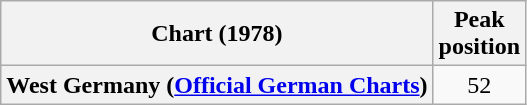<table class="wikitable sortable plainrowheaders">
<tr>
<th>Chart (1978)</th>
<th>Peak<br>position</th>
</tr>
<tr>
<th scope="row">West Germany (<a href='#'>Official German Charts</a>)</th>
<td style="text-align:center;">52</td>
</tr>
</table>
